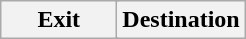<table class="wikitable">
<tr>
<th style="width:70px" colspan="2">Exit</th>
<th>Destination</th>
</tr>
</table>
